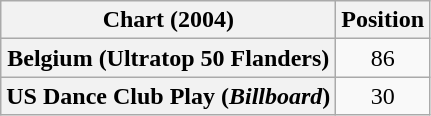<table class="wikitable plainrowheaders" style="text-align:center">
<tr>
<th scope="col">Chart (2004)</th>
<th scope="col">Position</th>
</tr>
<tr>
<th scope="row">Belgium (Ultratop 50 Flanders)</th>
<td>86</td>
</tr>
<tr>
<th scope="row">US Dance Club Play (<em>Billboard</em>)</th>
<td>30</td>
</tr>
</table>
